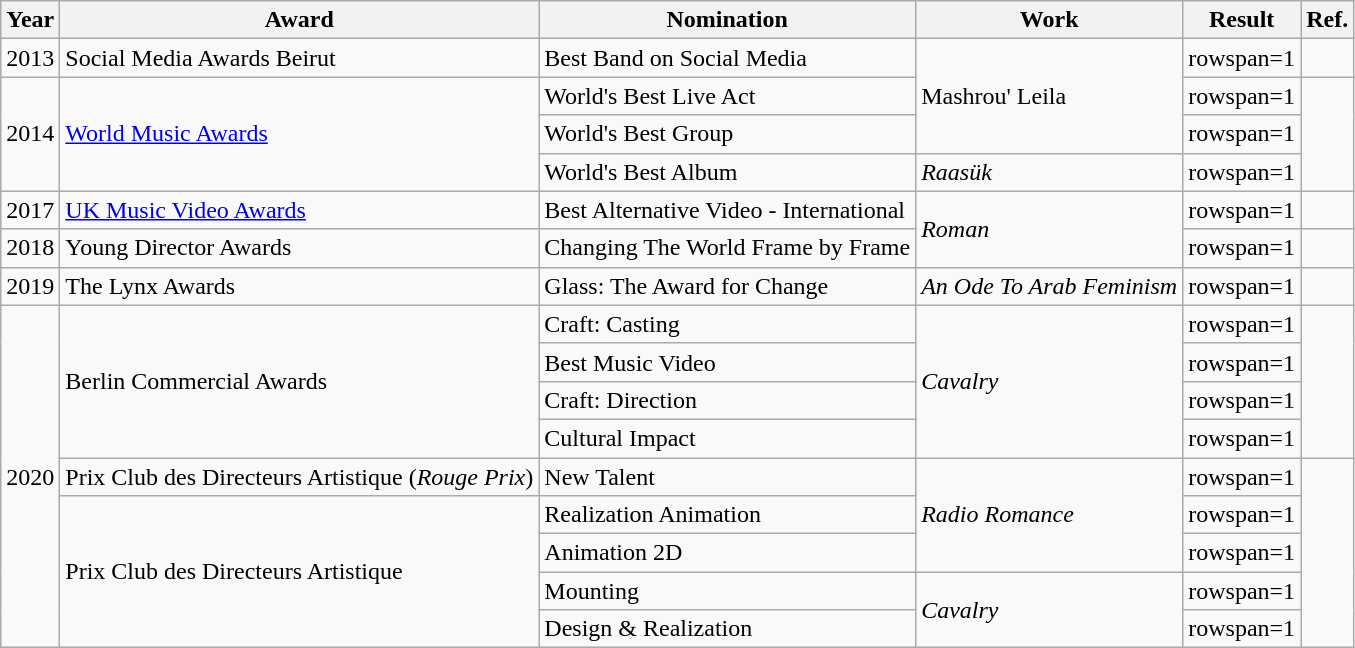<table class="wikitable">
<tr>
<th>Year</th>
<th>Award</th>
<th>Nomination</th>
<th>Work</th>
<th>Result</th>
<th>Ref.</th>
</tr>
<tr>
<td>2013</td>
<td>Social Media Awards Beirut</td>
<td>Best Band on Social Media</td>
<td rowspan="3">Mashrou' Leila</td>
<td>rowspan=1 </td>
<td></td>
</tr>
<tr>
<td rowspan="3">2014</td>
<td rowspan="3"><a href='#'>World Music Awards</a></td>
<td>World's Best Live Act</td>
<td>rowspan=1 </td>
<td rowspan="3"></td>
</tr>
<tr>
<td>World's Best Group</td>
<td>rowspan=1 </td>
</tr>
<tr>
<td>World's Best Album</td>
<td><em>Raasük</em></td>
<td>rowspan=1 </td>
</tr>
<tr>
<td>2017</td>
<td><a href='#'>UK Music Video Awards</a></td>
<td>Best Alternative Video - International</td>
<td rowspan="2"><em>Roman</em></td>
<td>rowspan=1 </td>
<td></td>
</tr>
<tr>
<td>2018</td>
<td>Young Director Awards</td>
<td>Changing The World Frame by Frame</td>
<td>rowspan=1 </td>
<td></td>
</tr>
<tr>
<td>2019</td>
<td>The Lynx Awards</td>
<td>Glass: The Award for Change</td>
<td><em>An Ode To Arab Feminism</em></td>
<td>rowspan=1 </td>
<td></td>
</tr>
<tr>
<td rowspan="9">2020</td>
<td rowspan="4">Berlin Commercial Awards</td>
<td>Craft: Casting</td>
<td rowspan="4"><em>Cavalry</em></td>
<td>rowspan=1 </td>
<td rowspan="4"></td>
</tr>
<tr>
<td>Best Music Video</td>
<td>rowspan=1 </td>
</tr>
<tr>
<td>Craft: Direction</td>
<td>rowspan=1 </td>
</tr>
<tr>
<td>Cultural Impact</td>
<td>rowspan=1 </td>
</tr>
<tr>
<td>Prix Club des Directeurs Artistique (<em>Rouge Prix</em>)</td>
<td>New Talent</td>
<td rowspan="3"><em>Radio Romance</em></td>
<td>rowspan=1 </td>
<td rowspan="5"></td>
</tr>
<tr>
<td rowspan="4">Prix Club des Directeurs Artistique</td>
<td>Realization Animation</td>
<td>rowspan=1 </td>
</tr>
<tr>
<td>Animation 2D</td>
<td>rowspan=1 </td>
</tr>
<tr>
<td>Mounting</td>
<td rowspan="2"><em>Cavalry</em></td>
<td>rowspan=1 </td>
</tr>
<tr>
<td>Design & Realization</td>
<td>rowspan=1 </td>
</tr>
</table>
